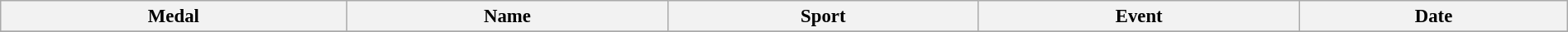<table class="wikitable sortable" style="font-size: 95%;" width=100%>
<tr>
<th>Medal</th>
<th>Name</th>
<th>Sport</th>
<th>Event</th>
<th>Date</th>
</tr>
<tr>
</tr>
</table>
